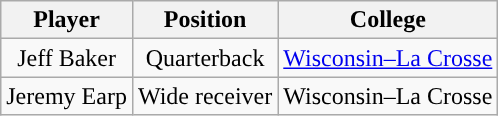<table class="wikitable" style="text-align:center;">
<tr>
<th>Player</th>
<th>Position</th>
<th>College</th>
</tr>
<tr>
<td>Jeff Baker</td>
<td>Quarterback</td>
<td><a href='#'>Wisconsin–La Crosse</a></td>
</tr>
<tr>
<td>Jeremy Earp</td>
<td>Wide receiver</td>
<td>Wisconsin–La Crosse</td>
</tr>
</table>
